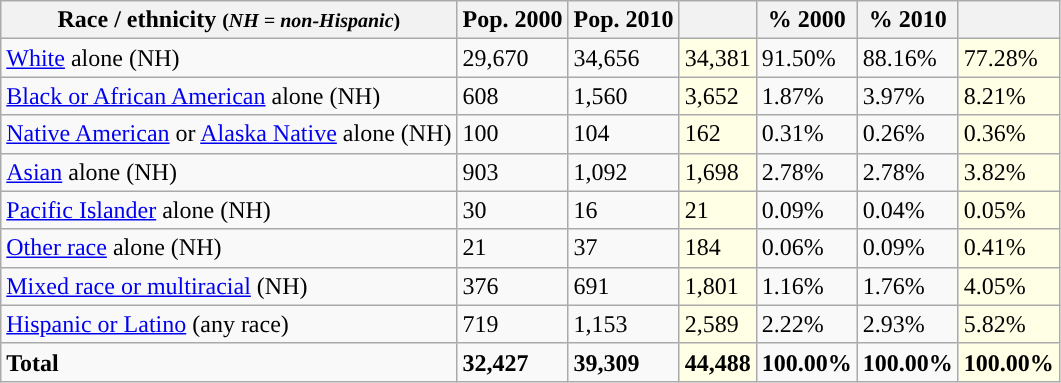<table class="wikitable">
<tr>
<th>Race / ethnicity <small>(<em>NH = non-Hispanic</em>)</small></th>
<th>Pop. 2000</th>
<th>Pop. 2010</th>
<th></th>
<th>% 2000</th>
<th>% 2010</th>
<th></th>
</tr>
<tr>
<td><a href='#'>White</a> alone (NH)</td>
<td>29,670</td>
<td>34,656</td>
<td style='background: #ffffe6;'>34,381</td>
<td>91.50%</td>
<td>88.16%</td>
<td style='background: #ffffe6;'>77.28%</td>
</tr>
<tr>
<td><a href='#'>Black or African American</a> alone (NH)</td>
<td>608</td>
<td>1,560</td>
<td style='background: #ffffe6;'>3,652</td>
<td>1.87%</td>
<td>3.97%</td>
<td style='background: #ffffe6;'>8.21%</td>
</tr>
<tr>
<td><a href='#'>Native American</a> or <a href='#'>Alaska Native</a> alone (NH)</td>
<td>100</td>
<td>104</td>
<td style='background: #ffffe6;'>162</td>
<td>0.31%</td>
<td>0.26%</td>
<td style='background: #ffffe6;'>0.36%</td>
</tr>
<tr>
<td><a href='#'>Asian</a> alone (NH)</td>
<td>903</td>
<td>1,092</td>
<td style='background: #ffffe6;'>1,698</td>
<td>2.78%</td>
<td>2.78%</td>
<td style='background: #ffffe6;'>3.82%</td>
</tr>
<tr>
<td><a href='#'>Pacific Islander</a> alone (NH)</td>
<td>30</td>
<td>16</td>
<td style='background: #ffffe6;'>21</td>
<td>0.09%</td>
<td>0.04%</td>
<td style='background: #ffffe6;'>0.05%</td>
</tr>
<tr>
<td><a href='#'>Other race</a> alone (NH)</td>
<td>21</td>
<td>37</td>
<td style='background: #ffffe6;'>184</td>
<td>0.06%</td>
<td>0.09%</td>
<td style='background: #ffffe6;'>0.41%</td>
</tr>
<tr>
<td><a href='#'>Mixed race or multiracial</a> (NH)</td>
<td>376</td>
<td>691</td>
<td style='background: #ffffe6;'>1,801</td>
<td>1.16%</td>
<td>1.76%</td>
<td style='background: #ffffe6;'>4.05%</td>
</tr>
<tr>
<td><a href='#'>Hispanic or Latino</a> (any race)</td>
<td>719</td>
<td>1,153</td>
<td style='background: #ffffe6;'>2,589</td>
<td>2.22%</td>
<td>2.93%</td>
<td style='background: #ffffe6;'>5.82%</td>
</tr>
<tr>
<td><strong>Total</strong></td>
<td><strong>32,427</strong></td>
<td><strong>39,309</strong></td>
<td style='background: #ffffe6;'><strong>44,488</strong></td>
<td><strong>100.00%</strong></td>
<td><strong>100.00%</strong></td>
<td style='background: #ffffe6;'><strong>100.00%</strong></td>
</tr>
</table>
